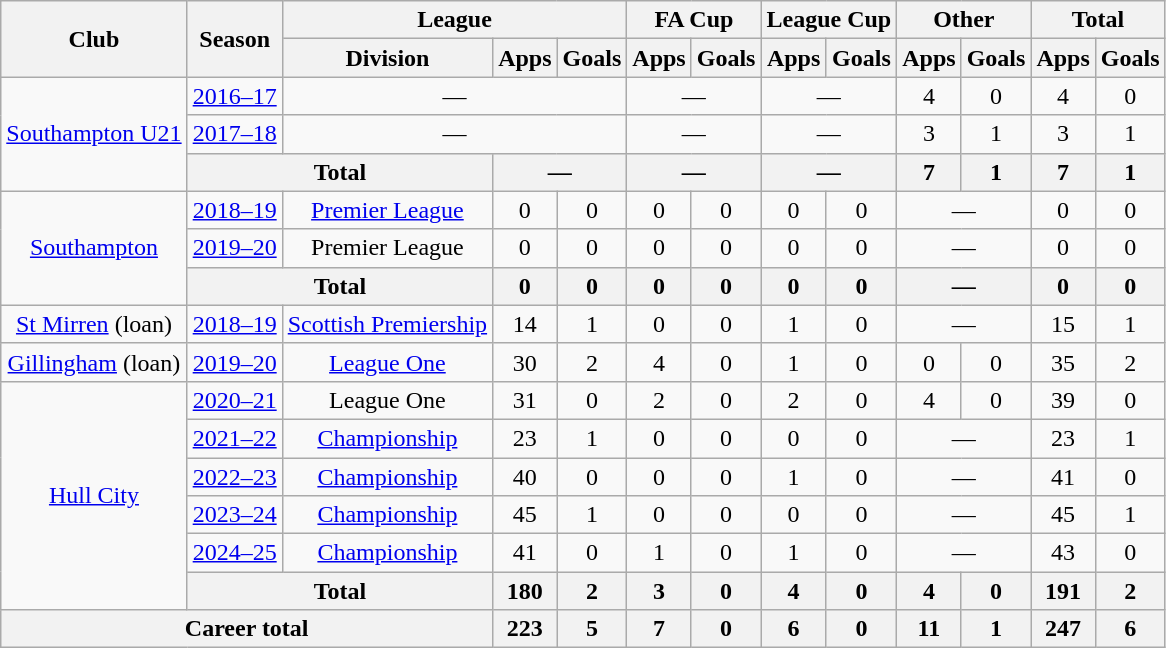<table class="wikitable" style="text-align:center">
<tr>
<th rowspan="2">Club</th>
<th rowspan="2">Season</th>
<th colspan="3">League</th>
<th colspan="2">FA Cup</th>
<th colspan="2">League Cup</th>
<th colspan="2">Other</th>
<th colspan="2">Total</th>
</tr>
<tr>
<th>Division</th>
<th>Apps</th>
<th>Goals</th>
<th>Apps</th>
<th>Goals</th>
<th>Apps</th>
<th>Goals</th>
<th>Apps</th>
<th>Goals</th>
<th>Apps</th>
<th>Goals</th>
</tr>
<tr>
<td rowspan=3><a href='#'>Southampton U21</a></td>
<td><a href='#'>2016–17</a></td>
<td colspan=3>—</td>
<td colspan=2>—</td>
<td colspan=2>—</td>
<td>4</td>
<td>0</td>
<td>4</td>
<td>0</td>
</tr>
<tr>
<td><a href='#'>2017–18</a></td>
<td colspan=3>—</td>
<td colspan=2>—</td>
<td colspan=2>—</td>
<td>3</td>
<td>1</td>
<td>3</td>
<td>1</td>
</tr>
<tr>
<th colspan=2>Total</th>
<th colspan=2>—</th>
<th colspan=2>—</th>
<th colspan=2>—</th>
<th>7</th>
<th>1</th>
<th>7</th>
<th>1</th>
</tr>
<tr>
<td rowspan=3><a href='#'>Southampton</a></td>
<td><a href='#'>2018–19</a></td>
<td><a href='#'>Premier League</a></td>
<td>0</td>
<td>0</td>
<td>0</td>
<td>0</td>
<td>0</td>
<td>0</td>
<td colspan=2>—</td>
<td>0</td>
<td>0</td>
</tr>
<tr>
<td><a href='#'>2019–20</a></td>
<td>Premier League</td>
<td>0</td>
<td>0</td>
<td>0</td>
<td>0</td>
<td>0</td>
<td>0</td>
<td colspan=2>—</td>
<td>0</td>
<td>0</td>
</tr>
<tr>
<th colspan=2>Total</th>
<th>0</th>
<th>0</th>
<th>0</th>
<th>0</th>
<th>0</th>
<th>0</th>
<th colspan=2>—</th>
<th>0</th>
<th>0</th>
</tr>
<tr>
<td><a href='#'>St Mirren</a> (loan)</td>
<td><a href='#'>2018–19</a></td>
<td><a href='#'>Scottish Premiership</a></td>
<td>14</td>
<td>1</td>
<td>0</td>
<td>0</td>
<td>1</td>
<td>0</td>
<td colspan=2>—</td>
<td>15</td>
<td>1</td>
</tr>
<tr>
<td><a href='#'>Gillingham</a> (loan)</td>
<td><a href='#'>2019–20</a></td>
<td><a href='#'>League One</a></td>
<td>30</td>
<td>2</td>
<td>4</td>
<td>0</td>
<td>1</td>
<td>0</td>
<td>0</td>
<td>0</td>
<td>35</td>
<td>2</td>
</tr>
<tr>
<td rowspan=6><a href='#'>Hull City</a></td>
<td><a href='#'>2020–21</a></td>
<td>League One</td>
<td>31</td>
<td>0</td>
<td>2</td>
<td>0</td>
<td>2</td>
<td>0</td>
<td>4</td>
<td>0</td>
<td>39</td>
<td>0</td>
</tr>
<tr>
<td><a href='#'>2021–22</a></td>
<td><a href='#'>Championship</a></td>
<td>23</td>
<td>1</td>
<td>0</td>
<td>0</td>
<td>0</td>
<td>0</td>
<td colspan=2>—</td>
<td>23</td>
<td>1</td>
</tr>
<tr>
<td><a href='#'>2022–23</a></td>
<td><a href='#'>Championship</a></td>
<td>40</td>
<td>0</td>
<td>0</td>
<td>0</td>
<td>1</td>
<td>0</td>
<td colspan=2>—</td>
<td>41</td>
<td>0</td>
</tr>
<tr>
<td><a href='#'>2023–24</a></td>
<td><a href='#'>Championship</a></td>
<td>45</td>
<td>1</td>
<td>0</td>
<td>0</td>
<td>0</td>
<td>0</td>
<td colspan=2>—</td>
<td>45</td>
<td>1</td>
</tr>
<tr>
<td><a href='#'>2024–25</a></td>
<td><a href='#'>Championship</a></td>
<td>41</td>
<td>0</td>
<td>1</td>
<td>0</td>
<td>1</td>
<td>0</td>
<td colspan=2>—</td>
<td>43</td>
<td>0</td>
</tr>
<tr>
<th colspan=2>Total</th>
<th>180</th>
<th>2</th>
<th>3</th>
<th>0</th>
<th>4</th>
<th>0</th>
<th>4</th>
<th>0</th>
<th>191</th>
<th>2</th>
</tr>
<tr>
<th colspan="3">Career total</th>
<th>223</th>
<th>5</th>
<th>7</th>
<th>0</th>
<th>6</th>
<th>0</th>
<th>11</th>
<th>1</th>
<th>247</th>
<th>6</th>
</tr>
</table>
